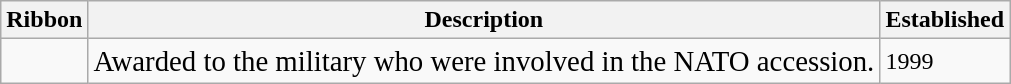<table class="wikitable">
<tr>
<th>Ribbon</th>
<th>Description</th>
<th>Established</th>
</tr>
<tr>
<td><big></big></td>
<td><big>Awarded to the military who were involved in the NATO accession.</big></td>
<td>1999</td>
</tr>
</table>
